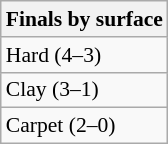<table class="wikitable" style=font-size:90%>
<tr>
<th>Finals by surface</th>
</tr>
<tr>
<td>Hard (4–3)</td>
</tr>
<tr>
<td>Clay (3–1)</td>
</tr>
<tr>
<td>Carpet (2–0)</td>
</tr>
</table>
